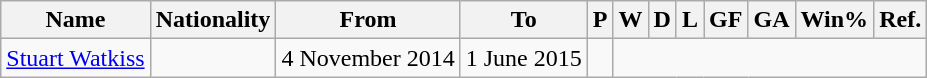<table class="wikitable plainrowheaders sortable" style="text-align:center">
<tr>
<th>Name</th>
<th>Nationality</th>
<th>From</th>
<th class="unsortable">To</th>
<th>P</th>
<th>W</th>
<th>D</th>
<th>L</th>
<th>GF</th>
<th>GA</th>
<th>Win%</th>
<th>Ref.</th>
</tr>
<tr>
<td scope=row style=text-align:left><a href='#'>Stuart Watkiss</a></td>
<td align=left></td>
<td align=left>4 November 2014</td>
<td align=left>1 June 2015<br></td>
<td></td>
</tr>
</table>
